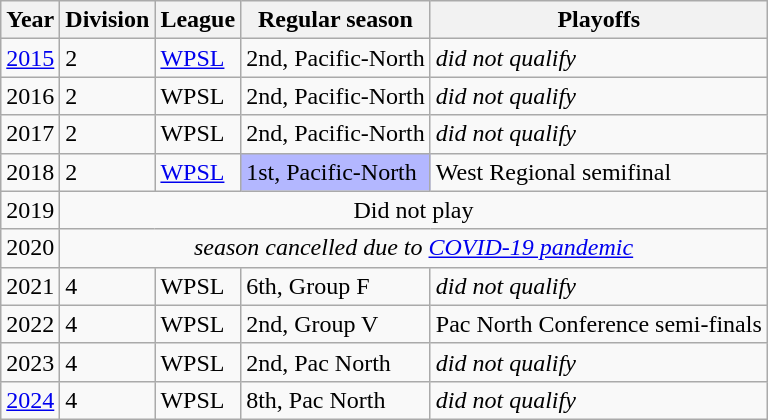<table class="wikitable">
<tr>
<th>Year</th>
<th>Division</th>
<th>League</th>
<th>Regular season</th>
<th>Playoffs</th>
</tr>
<tr>
<td><a href='#'>2015</a></td>
<td>2</td>
<td><a href='#'>WPSL</a></td>
<td>2nd, Pacific-North</td>
<td><em>did not qualify</em></td>
</tr>
<tr>
<td>2016</td>
<td>2</td>
<td>WPSL</td>
<td>2nd, Pacific-North</td>
<td><em>did not qualify</em></td>
</tr>
<tr>
<td>2017</td>
<td>2</td>
<td>WPSL</td>
<td>2nd, Pacific-North</td>
<td><em>did not qualify</em></td>
</tr>
<tr>
<td>2018</td>
<td>2</td>
<td><a href='#'>WPSL</a></td>
<td bgcolor="B3B7FF">1st, Pacific-North</td>
<td>West Regional semifinal</td>
</tr>
<tr>
<td>2019</td>
<td colspan=4 style=text-align:center>Did not play</td>
</tr>
<tr>
<td>2020</td>
<td colspan="4" style=text-align:center><em>season cancelled due to <a href='#'>COVID-19 pandemic</a></em></td>
</tr>
<tr>
<td>2021</td>
<td>4</td>
<td>WPSL</td>
<td>6th, Group F</td>
<td><em>did not qualify</em></td>
</tr>
<tr>
<td>2022</td>
<td>4</td>
<td>WPSL</td>
<td>2nd, Group V</td>
<td>Pac North Conference semi-finals</td>
</tr>
<tr>
<td>2023</td>
<td>4</td>
<td>WPSL</td>
<td>2nd, Pac North</td>
<td><em>did not qualify</em></td>
</tr>
<tr>
<td><a href='#'>2024</a></td>
<td>4</td>
<td>WPSL</td>
<td>8th, Pac North</td>
<td><em>did not qualify</em></td>
</tr>
</table>
